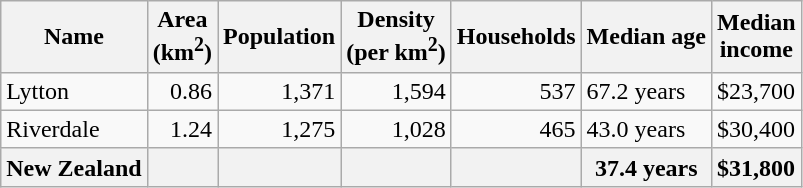<table class="wikitable">
<tr>
<th>Name</th>
<th>Area<br>(km<sup>2</sup>)</th>
<th>Population</th>
<th>Density<br>(per km<sup>2</sup>)</th>
<th>Households</th>
<th>Median age</th>
<th>Median<br>income</th>
</tr>
<tr>
<td>Lytton</td>
<td style="text-align:right;">0.86</td>
<td style="text-align:right;">1,371</td>
<td style="text-align:right;">1,594</td>
<td style="text-align:right;">537</td>
<td>67.2 years</td>
<td>$23,700</td>
</tr>
<tr>
<td>Riverdale</td>
<td style="text-align:right;">1.24</td>
<td style="text-align:right;">1,275</td>
<td style="text-align:right;">1,028</td>
<td style="text-align:right;">465</td>
<td>43.0 years</td>
<td>$30,400</td>
</tr>
<tr>
<th>New Zealand</th>
<th></th>
<th></th>
<th></th>
<th></th>
<th>37.4 years</th>
<th style="text-align:left;">$31,800</th>
</tr>
</table>
